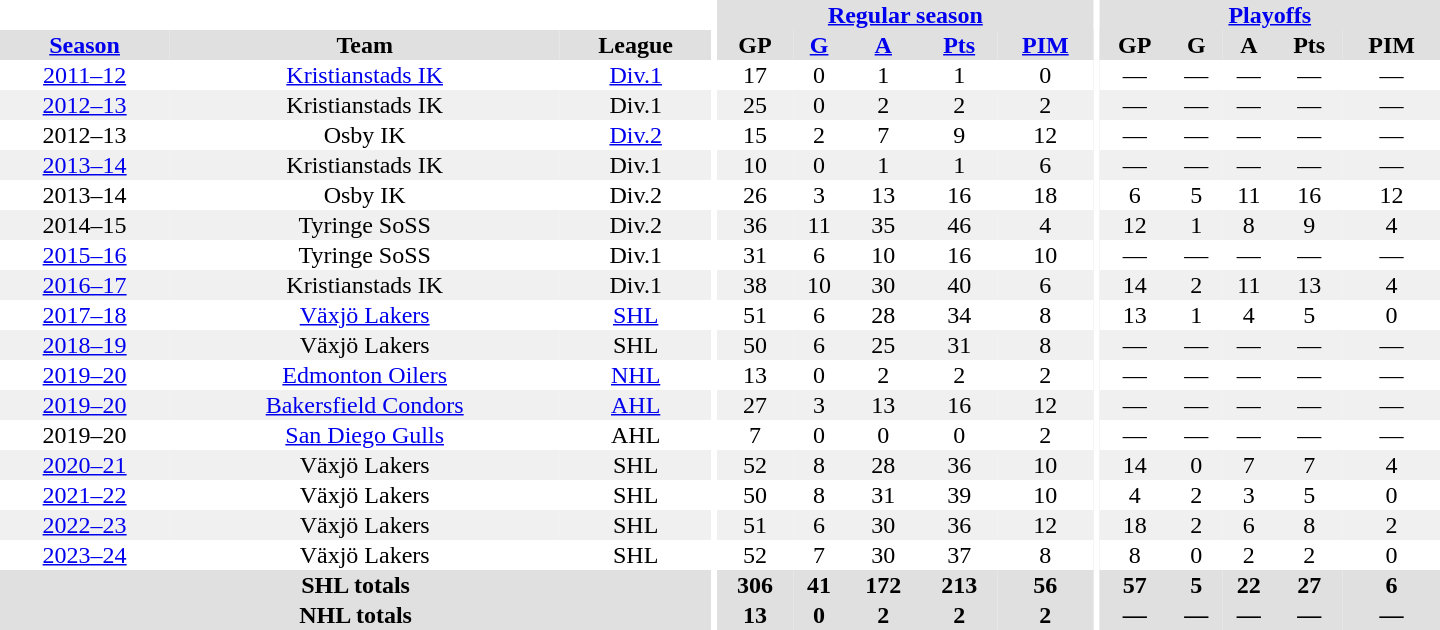<table border="0" cellpadding="1" cellspacing="0" style="text-align:center; width:60em">
<tr bgcolor="#e0e0e0">
<th colspan="3" bgcolor="#ffffff"></th>
<th rowspan="99" bgcolor="#ffffff"></th>
<th colspan="5"><a href='#'>Regular season</a></th>
<th rowspan="99" bgcolor="#ffffff"></th>
<th colspan="5"><a href='#'>Playoffs</a></th>
</tr>
<tr bgcolor="#e0e0e0">
<th><a href='#'>Season</a></th>
<th>Team</th>
<th>League</th>
<th>GP</th>
<th><a href='#'>G</a></th>
<th><a href='#'>A</a></th>
<th><a href='#'>Pts</a></th>
<th><a href='#'>PIM</a></th>
<th>GP</th>
<th>G</th>
<th>A</th>
<th>Pts</th>
<th>PIM</th>
</tr>
<tr>
<td><a href='#'>2011–12</a></td>
<td><a href='#'>Kristianstads IK</a></td>
<td><a href='#'>Div.1</a></td>
<td>17</td>
<td>0</td>
<td>1</td>
<td>1</td>
<td>0</td>
<td>—</td>
<td>—</td>
<td>—</td>
<td>—</td>
<td>—</td>
</tr>
<tr bgcolor="#f0f0f0">
<td><a href='#'>2012–13</a></td>
<td>Kristianstads IK</td>
<td>Div.1</td>
<td>25</td>
<td>0</td>
<td>2</td>
<td>2</td>
<td>2</td>
<td>—</td>
<td>—</td>
<td>—</td>
<td>—</td>
<td>—</td>
</tr>
<tr>
<td>2012–13</td>
<td>Osby IK</td>
<td><a href='#'>Div.2</a></td>
<td>15</td>
<td>2</td>
<td>7</td>
<td>9</td>
<td>12</td>
<td>—</td>
<td>—</td>
<td>—</td>
<td>—</td>
<td>—</td>
</tr>
<tr bgcolor="#f0f0f0">
<td><a href='#'>2013–14</a></td>
<td>Kristianstads IK</td>
<td>Div.1</td>
<td>10</td>
<td>0</td>
<td>1</td>
<td>1</td>
<td>6</td>
<td>—</td>
<td>—</td>
<td>—</td>
<td>—</td>
<td>—</td>
</tr>
<tr>
<td>2013–14</td>
<td>Osby IK</td>
<td>Div.2</td>
<td>26</td>
<td>3</td>
<td>13</td>
<td>16</td>
<td>18</td>
<td>6</td>
<td>5</td>
<td>11</td>
<td>16</td>
<td>12</td>
</tr>
<tr bgcolor="#f0f0f0">
<td>2014–15</td>
<td>Tyringe SoSS</td>
<td>Div.2</td>
<td>36</td>
<td>11</td>
<td>35</td>
<td>46</td>
<td>4</td>
<td>12</td>
<td>1</td>
<td>8</td>
<td>9</td>
<td>4</td>
</tr>
<tr>
<td><a href='#'>2015–16</a></td>
<td>Tyringe SoSS</td>
<td>Div.1</td>
<td>31</td>
<td>6</td>
<td>10</td>
<td>16</td>
<td>10</td>
<td>—</td>
<td>—</td>
<td>—</td>
<td>—</td>
<td>—</td>
</tr>
<tr bgcolor="#f0f0f0">
<td><a href='#'>2016–17</a></td>
<td>Kristianstads IK</td>
<td>Div.1</td>
<td>38</td>
<td>10</td>
<td>30</td>
<td>40</td>
<td>6</td>
<td>14</td>
<td>2</td>
<td>11</td>
<td>13</td>
<td>4</td>
</tr>
<tr>
<td><a href='#'>2017–18</a></td>
<td><a href='#'>Växjö Lakers</a></td>
<td><a href='#'>SHL</a></td>
<td>51</td>
<td>6</td>
<td>28</td>
<td>34</td>
<td>8</td>
<td>13</td>
<td>1</td>
<td>4</td>
<td>5</td>
<td>0</td>
</tr>
<tr bgcolor="#f0f0f0">
<td><a href='#'>2018–19</a></td>
<td>Växjö Lakers</td>
<td>SHL</td>
<td>50</td>
<td>6</td>
<td>25</td>
<td>31</td>
<td>8</td>
<td>—</td>
<td>—</td>
<td>—</td>
<td>—</td>
<td>—</td>
</tr>
<tr>
<td><a href='#'>2019–20</a></td>
<td><a href='#'>Edmonton Oilers</a></td>
<td><a href='#'>NHL</a></td>
<td>13</td>
<td>0</td>
<td>2</td>
<td>2</td>
<td>2</td>
<td>—</td>
<td>—</td>
<td>—</td>
<td>—</td>
<td>—</td>
</tr>
<tr bgcolor="#f0f0f0">
<td><a href='#'>2019–20</a></td>
<td><a href='#'>Bakersfield Condors</a></td>
<td><a href='#'>AHL</a></td>
<td>27</td>
<td>3</td>
<td>13</td>
<td>16</td>
<td>12</td>
<td>—</td>
<td>—</td>
<td>—</td>
<td>—</td>
<td>—</td>
</tr>
<tr>
<td>2019–20</td>
<td><a href='#'>San Diego Gulls</a></td>
<td>AHL</td>
<td>7</td>
<td>0</td>
<td>0</td>
<td>0</td>
<td>2</td>
<td>—</td>
<td>—</td>
<td>—</td>
<td>—</td>
<td>—</td>
</tr>
<tr bgcolor="#f0f0f0">
<td><a href='#'>2020–21</a></td>
<td>Växjö Lakers</td>
<td>SHL</td>
<td>52</td>
<td>8</td>
<td>28</td>
<td>36</td>
<td>10</td>
<td>14</td>
<td>0</td>
<td>7</td>
<td>7</td>
<td>4</td>
</tr>
<tr>
<td><a href='#'>2021–22</a></td>
<td>Växjö Lakers</td>
<td>SHL</td>
<td>50</td>
<td>8</td>
<td>31</td>
<td>39</td>
<td>10</td>
<td>4</td>
<td>2</td>
<td>3</td>
<td>5</td>
<td>0</td>
</tr>
<tr bgcolor="#f0f0f0">
<td><a href='#'>2022–23</a></td>
<td>Växjö Lakers</td>
<td>SHL</td>
<td>51</td>
<td>6</td>
<td>30</td>
<td>36</td>
<td>12</td>
<td>18</td>
<td>2</td>
<td>6</td>
<td>8</td>
<td>2</td>
</tr>
<tr>
<td><a href='#'>2023–24</a></td>
<td>Växjö Lakers</td>
<td>SHL</td>
<td>52</td>
<td>7</td>
<td>30</td>
<td>37</td>
<td>8</td>
<td>8</td>
<td>0</td>
<td>2</td>
<td>2</td>
<td>0</td>
</tr>
<tr bgcolor="#e0e0e0">
<th colspan="3">SHL totals</th>
<th>306</th>
<th>41</th>
<th>172</th>
<th>213</th>
<th>56</th>
<th>57</th>
<th>5</th>
<th>22</th>
<th>27</th>
<th>6</th>
</tr>
<tr bgcolor="#e0e0e0">
<th colspan="3">NHL totals</th>
<th>13</th>
<th>0</th>
<th>2</th>
<th>2</th>
<th>2</th>
<th>—</th>
<th>—</th>
<th>—</th>
<th>—</th>
<th>—</th>
</tr>
</table>
